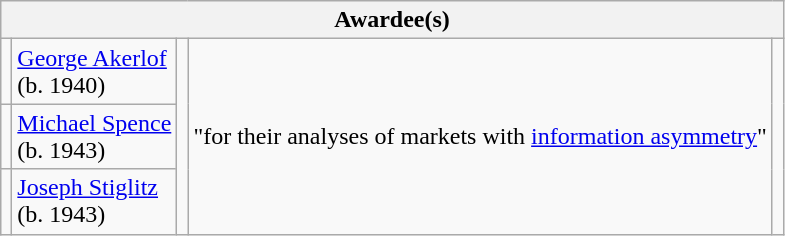<table class="wikitable">
<tr>
<th colspan="5">Awardee(s)</th>
</tr>
<tr>
<td></td>
<td><a href='#'>George Akerlof</a><br>(b. 1940)</td>
<td rowspan="3"></td>
<td rowspan="3">"for their analyses of markets with <a href='#'>information asymmetry</a>"</td>
<td rowspan="3"></td>
</tr>
<tr>
<td></td>
<td><a href='#'>Michael Spence</a><br>(b. 1943)</td>
</tr>
<tr>
<td></td>
<td><a href='#'>Joseph Stiglitz</a><br>(b. 1943)</td>
</tr>
</table>
